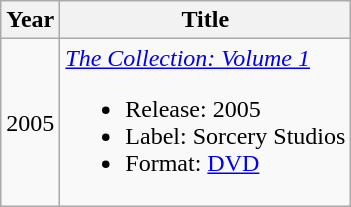<table class="wikitable">
<tr>
<th><strong>Year</strong></th>
<th><strong>Title</strong></th>
</tr>
<tr>
<td>2005</td>
<td><em><a href='#'>The Collection: Volume 1</a></em><br><ul><li>Release: 2005</li><li>Label: Sorcery Studios</li><li>Format: <a href='#'>DVD</a></li></ul></td>
</tr>
</table>
